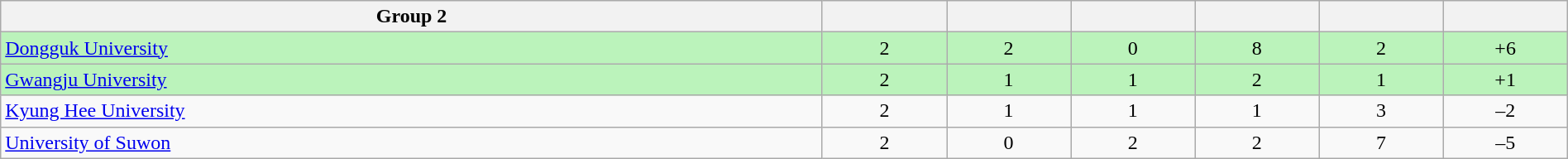<table class="wikitable" style="text-align:center; width:100%;">
<tr>
<th width=240>Group 2</th>
<th width=30></th>
<th width=30></th>
<th width=30></th>
<th width=30></th>
<th width=30></th>
<th width=30></th>
</tr>
<tr bgcolor=#BBF3BB>
<td align=left><a href='#'>Dongguk University</a></td>
<td>2</td>
<td>2</td>
<td>0</td>
<td>8</td>
<td>2</td>
<td>+6</td>
</tr>
<tr bgcolor=#BBF3BB>
<td align=left><a href='#'>Gwangju University</a></td>
<td>2</td>
<td>1</td>
<td>1</td>
<td>2</td>
<td>1</td>
<td>+1</td>
</tr>
<tr>
<td align=left><a href='#'>Kyung Hee University</a></td>
<td>2</td>
<td>1</td>
<td>1</td>
<td>1</td>
<td>3</td>
<td>–2</td>
</tr>
<tr>
<td align=left><a href='#'>University of Suwon</a></td>
<td>2</td>
<td>0</td>
<td>2</td>
<td>2</td>
<td>7</td>
<td>–5</td>
</tr>
</table>
